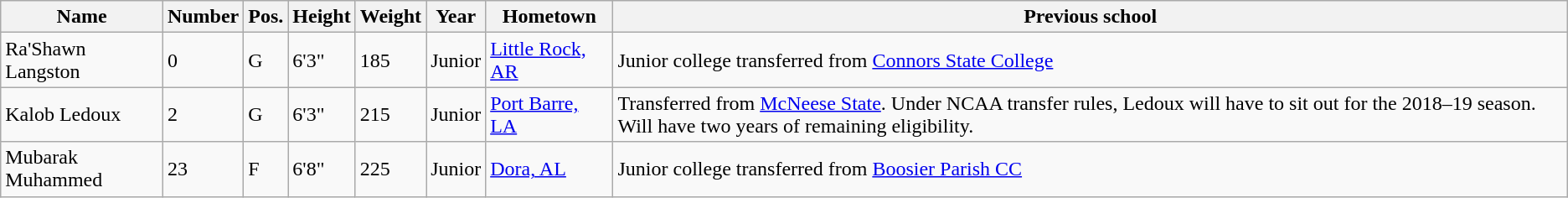<table class="wikitable sortable" border="1">
<tr>
<th>Name</th>
<th>Number</th>
<th>Pos.</th>
<th>Height</th>
<th>Weight</th>
<th>Year</th>
<th>Hometown</th>
<th class="unsortable">Previous school</th>
</tr>
<tr>
<td>Ra'Shawn Langston</td>
<td>0</td>
<td>G</td>
<td>6'3"</td>
<td>185</td>
<td>Junior</td>
<td><a href='#'>Little Rock, AR</a></td>
<td>Junior college transferred from <a href='#'>Connors State College</a></td>
</tr>
<tr>
<td>Kalob Ledoux</td>
<td>2</td>
<td>G</td>
<td>6'3"</td>
<td>215</td>
<td>Junior</td>
<td><a href='#'>Port Barre, LA</a></td>
<td>Transferred from <a href='#'>McNeese State</a>. Under NCAA transfer rules, Ledoux will have to sit out for the 2018–19 season. Will have two years of remaining eligibility.</td>
</tr>
<tr>
<td>Mubarak Muhammed</td>
<td>23</td>
<td>F</td>
<td>6'8"</td>
<td>225</td>
<td>Junior</td>
<td><a href='#'>Dora, AL</a></td>
<td>Junior college transferred from <a href='#'>Boosier Parish CC</a></td>
</tr>
</table>
